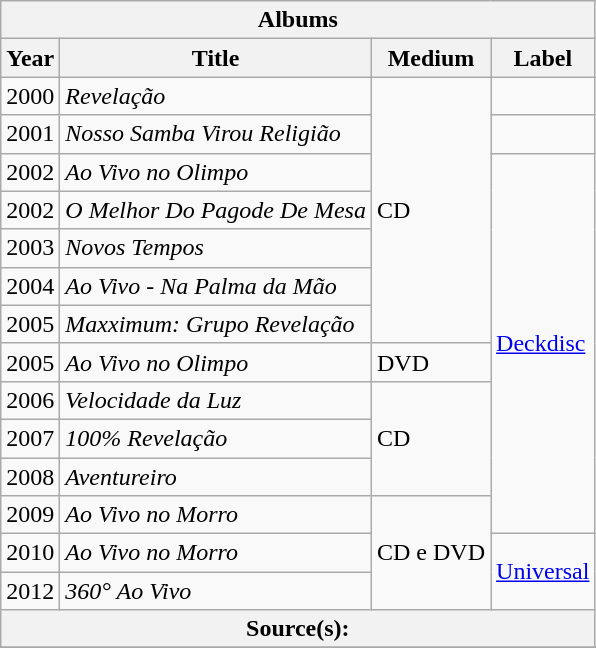<table class="wikitable">
<tr>
<th colspan="4">Albums</th>
</tr>
<tr>
<th>Year</th>
<th>Title</th>
<th>Medium</th>
<th>Label</th>
</tr>
<tr>
<td>2000</td>
<td><em>Revelação</em></td>
<td rowspan="7">CD</td>
<td></td>
</tr>
<tr>
<td>2001</td>
<td><em>Nosso Samba Virou Religião</em></td>
<td></td>
</tr>
<tr>
<td>2002</td>
<td><em>Ao Vivo no Olimpo</em></td>
<td rowspan="10"><a href='#'>Deckdisc</a></td>
</tr>
<tr>
<td>2002</td>
<td><em>O Melhor Do Pagode De Mesa</em></td>
</tr>
<tr>
<td>2003</td>
<td><em>Novos Tempos</em></td>
</tr>
<tr>
<td>2004</td>
<td><em>Ao Vivo - Na Palma da Mão</em></td>
</tr>
<tr>
<td>2005</td>
<td><em>Maxximum: Grupo Revelação</em></td>
</tr>
<tr>
<td>2005</td>
<td><em>Ao Vivo no Olimpo</em></td>
<td>DVD</td>
</tr>
<tr>
<td>2006</td>
<td><em>Velocidade da Luz</em></td>
<td rowspan="3">CD</td>
</tr>
<tr>
<td>2007</td>
<td><em>100% Revelação</em></td>
</tr>
<tr>
<td>2008</td>
<td><em>Aventureiro</em></td>
</tr>
<tr>
<td>2009</td>
<td><em>Ao Vivo no Morro</em></td>
<td rowspan="3">CD e DVD</td>
</tr>
<tr>
<td>2010</td>
<td><em>Ao Vivo no Morro</em></td>
<td rowspan="2"><a href='#'>Universal</a></td>
</tr>
<tr>
<td>2012</td>
<td><em>360° Ao Vivo</em></td>
</tr>
<tr>
<th colspan="4">Source(s):</th>
</tr>
<tr>
</tr>
</table>
